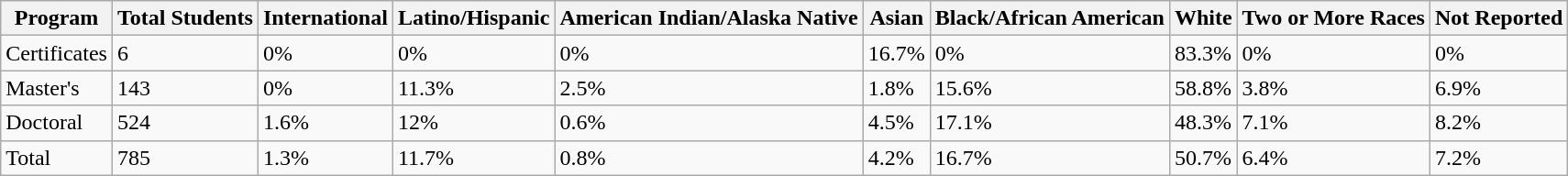<table class="wikitable">
<tr>
<th>Program</th>
<th>Total Students</th>
<th>International</th>
<th>Latino/Hispanic</th>
<th>American Indian/Alaska Native</th>
<th>Asian</th>
<th>Black/African American</th>
<th>White</th>
<th>Two or More Races</th>
<th>Not Reported</th>
</tr>
<tr>
<td>Certificates</td>
<td>6</td>
<td>0%</td>
<td>0%</td>
<td>0%</td>
<td>16.7%</td>
<td>0%</td>
<td>83.3%</td>
<td>0%</td>
<td>0%</td>
</tr>
<tr>
<td>Master's</td>
<td>143</td>
<td>0%</td>
<td>11.3%</td>
<td>2.5%</td>
<td>1.8%</td>
<td>15.6%</td>
<td>58.8%</td>
<td>3.8%</td>
<td>6.9%</td>
</tr>
<tr>
<td>Doctoral</td>
<td>524</td>
<td>1.6%</td>
<td>12%</td>
<td>0.6%</td>
<td>4.5%</td>
<td>17.1%</td>
<td>48.3%</td>
<td>7.1%</td>
<td>8.2%</td>
</tr>
<tr>
<td>Total</td>
<td>785</td>
<td>1.3%</td>
<td>11.7%</td>
<td>0.8%</td>
<td>4.2%</td>
<td>16.7%</td>
<td>50.7%</td>
<td>6.4%</td>
<td>7.2%</td>
</tr>
</table>
